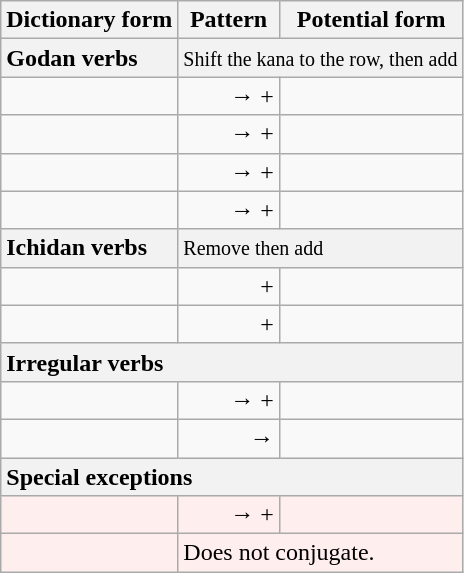<table class="wikitable">
<tr>
<th>Dictionary form</th>
<th>Pattern </th>
<th>Potential form</th>
</tr>
<tr>
<th style="text-align:left;">Godan verbs</th>
<th colspan="2" style="text-align:left;font-weight:normal;"><small>Shift the  kana to the  row, then add </small></th>
</tr>
<tr>
<td> </td>
<td style="text-align:right;"><strong></strong> → <strong></strong> + <strong></strong></td>
<td></td>
</tr>
<tr>
<td></td>
<td style="text-align:right;"><strong></strong> → <strong></strong> + <strong></strong></td>
<td></td>
</tr>
<tr>
<td></td>
<td style="text-align:right;"><strong></strong> → <strong></strong> + <strong></strong></td>
<td></td>
</tr>
<tr>
<td></td>
<td style="text-align:right;"><strong></strong> → <strong></strong> + <strong></strong></td>
<td></td>
</tr>
<tr>
<th style="text-align:left;">Ichidan verbs</th>
<th colspan="2" style="text-align:left;font-weight:normal;"><small>Remove  then add </small></th>
</tr>
<tr>
<td></td>
<td style="text-align:right;"><strong></strong> + <strong></strong></td>
<td></td>
</tr>
<tr>
<td></td>
<td style="text-align:right;"><strong></strong> + <strong></strong></td>
<td></td>
</tr>
<tr>
<th colspan="3" style="text-align:left;">Irregular verbs</th>
</tr>
<tr>
<td></td>
<td style="text-align:right;"><strong></strong> → <strong></strong> + <strong></strong></td>
<td></td>
</tr>
<tr>
<td></td>
<td style="text-align:right;"><strong></strong> → <strong></strong></td>
<td></td>
</tr>
<tr>
<th colspan="3" style="text-align:left;">Special exceptions</th>
</tr>
<tr>
<td style="background-color:#fee;"> </td>
<td style="text-align:right;background-color:#fee;"><strong></strong> → <strong></strong> + <strong></strong></td>
<td style="background-color:#fee;"></td>
</tr>
<tr>
<td style="background-color:#fee;"></td>
<td colspan="2" style="background-color:#fee;">Does not conjugate.</td>
</tr>
</table>
